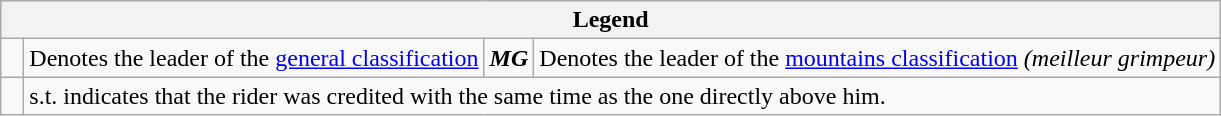<table class="wikitable">
<tr>
<th scope="col" colspan="4">Legend</th>
</tr>
<tr>
<td></td>
<td>Denotes the leader of the <a href='#'>general classification</a></td>
<td><strong><em>MG</em></strong></td>
<td>Denotes the leader of the <a href='#'>mountains classification</a> <em>(meilleur grimpeur)</em></td>
</tr>
<tr>
<td>  </td>
<td colspan=3>s.t. indicates that the rider was credited with the same time as the one directly above him.</td>
</tr>
</table>
